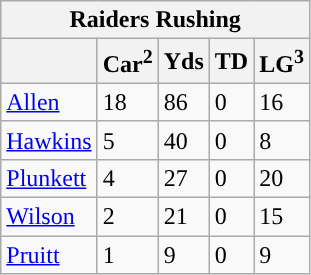<table class="wikitable">
<tr>
<th colspan="5">Raiders Rushing</th>
</tr>
<tr>
<th></th>
<th>Car<sup>2</sup></th>
<th>Yds</th>
<th>TD</th>
<th>LG<sup>3</sup></th>
</tr>
<tr>
<td><a href='#'>Allen</a></td>
<td>18</td>
<td>86</td>
<td>0</td>
<td>16</td>
</tr>
<tr>
<td><a href='#'>Hawkins</a></td>
<td>5</td>
<td>40</td>
<td>0</td>
<td>8</td>
</tr>
<tr>
<td><a href='#'>Plunkett</a></td>
<td>4</td>
<td>27</td>
<td>0</td>
<td>20</td>
</tr>
<tr>
<td><a href='#'>Wilson</a></td>
<td>2</td>
<td>21</td>
<td>0</td>
<td>15</td>
</tr>
<tr>
<td><a href='#'>Pruitt</a></td>
<td>1</td>
<td>9</td>
<td>0</td>
<td>9</td>
</tr>
</table>
